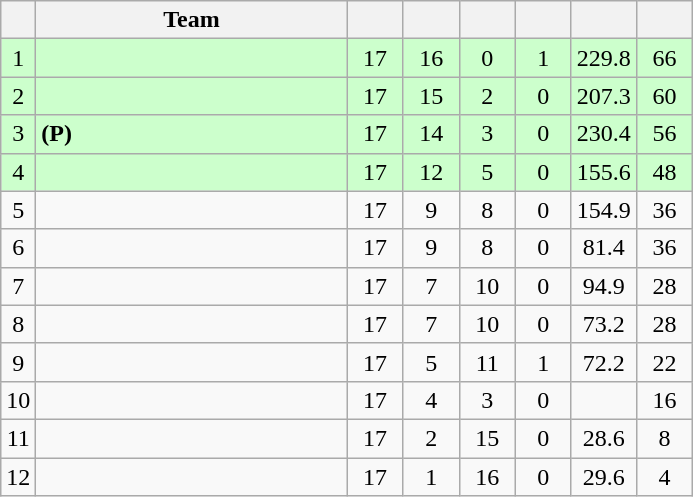<table class="wikitable" style="text-align:center; margin-bottom:0">
<tr>
<th style="width:10px"></th>
<th style="width:45%;">Team</th>
<th style="width:30px;"></th>
<th style="width:30px;"></th>
<th style="width:30px;"></th>
<th style="width:30px;"></th>
<th style="width:30px;"></th>
<th style="width:30px;"></th>
</tr>
<tr style="background:#ccffcc;">
<td>1</td>
<td style="text-align:left;"></td>
<td>17</td>
<td>16</td>
<td>0</td>
<td>1</td>
<td>229.8</td>
<td>66</td>
</tr>
<tr style="background:#ccffcc;">
<td>2</td>
<td style="text-align:left;"></td>
<td>17</td>
<td>15</td>
<td>2</td>
<td>0</td>
<td>207.3</td>
<td>60</td>
</tr>
<tr style="background:#ccffcc;">
<td>3</td>
<td style="text-align:left;"> <strong>(P)</strong></td>
<td>17</td>
<td>14</td>
<td>3</td>
<td>0</td>
<td>230.4</td>
<td>56</td>
</tr>
<tr style="background:#ccffcc;">
<td>4</td>
<td style="text-align:left;"></td>
<td>17</td>
<td>12</td>
<td>5</td>
<td>0</td>
<td>155.6</td>
<td>48</td>
</tr>
<tr>
<td>5</td>
<td style="text-align:left;"></td>
<td>17</td>
<td>9</td>
<td>8</td>
<td>0</td>
<td>154.9</td>
<td>36</td>
</tr>
<tr>
<td>6</td>
<td style="text-align:left;"></td>
<td>17</td>
<td>9</td>
<td>8</td>
<td>0</td>
<td>81.4</td>
<td>36</td>
</tr>
<tr>
<td>7</td>
<td style="text-align:left;"></td>
<td>17</td>
<td>7</td>
<td>10</td>
<td>0</td>
<td>94.9</td>
<td>28</td>
</tr>
<tr>
<td>8</td>
<td style="text-align:left;"></td>
<td>17</td>
<td>7</td>
<td>10</td>
<td>0</td>
<td>73.2</td>
<td>28</td>
</tr>
<tr>
<td>9</td>
<td style="text-align:left;"></td>
<td>17</td>
<td>5</td>
<td>11</td>
<td>1</td>
<td>72.2</td>
<td>22</td>
</tr>
<tr>
<td>10</td>
<td style="text-align:left;"></td>
<td>17</td>
<td>4</td>
<td>3</td>
<td>0</td>
<td></td>
<td>16</td>
</tr>
<tr>
<td>11</td>
<td style="text-align:left;"></td>
<td>17</td>
<td>2</td>
<td>15</td>
<td>0</td>
<td>28.6</td>
<td>8</td>
</tr>
<tr>
<td>12</td>
<td style="text-align:left;"></td>
<td>17</td>
<td>1</td>
<td>16</td>
<td>0</td>
<td>29.6</td>
<td>4</td>
</tr>
</table>
